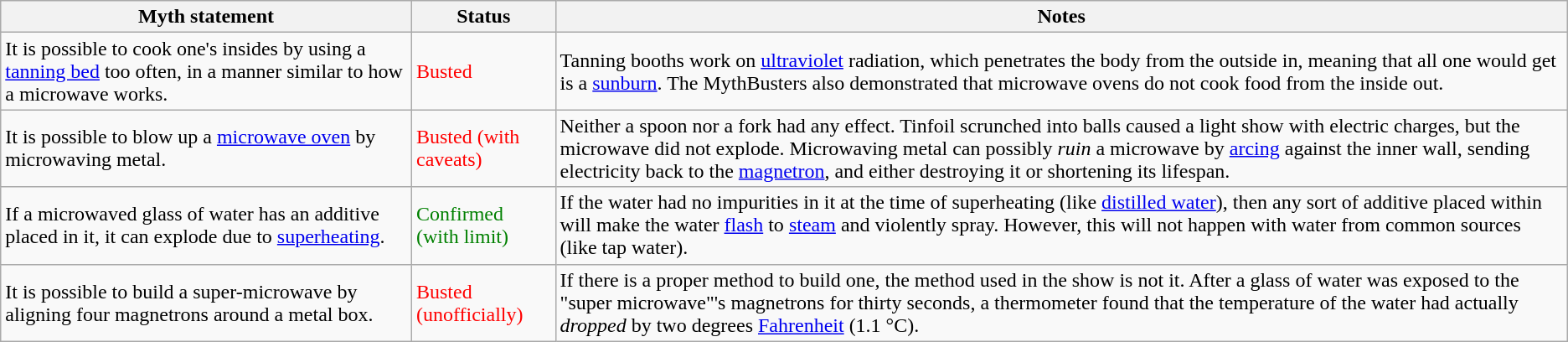<table class="wikitable plainrowheaders">
<tr>
<th>Myth statement</th>
<th>Status</th>
<th>Notes</th>
</tr>
<tr>
<td>It is possible to cook one's insides by using a <a href='#'>tanning bed</a> too often, in a manner similar to how a microwave works.</td>
<td style="color:red">Busted</td>
<td>Tanning booths work on <a href='#'>ultraviolet</a> radiation, which penetrates the body from the outside in, meaning that all one would get is a <a href='#'>sunburn</a>. The MythBusters also demonstrated that microwave ovens do not cook food from the inside out.</td>
</tr>
<tr>
<td>It is possible to blow up a <a href='#'>microwave oven</a> by microwaving metal.</td>
<td style="color:red">Busted (with caveats)</td>
<td>Neither a spoon nor a fork had any effect. Tinfoil scrunched into balls caused a light show with electric charges, but the microwave did not explode. Microwaving metal can possibly <em>ruin</em> a microwave by <a href='#'>arcing</a> against the inner wall, sending electricity back to the <a href='#'>magnetron</a>, and either destroying it or shortening its lifespan.</td>
</tr>
<tr>
<td>If a microwaved glass of water has an additive placed in it, it can explode due to <a href='#'>superheating</a>.</td>
<td style="color:green">Confirmed (with limit)</td>
<td>If the water had no impurities in it at the time of superheating (like <a href='#'>distilled water</a>), then any sort of additive placed within will make the water <a href='#'>flash</a> to <a href='#'>steam</a> and violently spray. However, this will not happen with water from common sources (like tap water).</td>
</tr>
<tr>
<td>It is possible to build a super-microwave by aligning four magnetrons around a metal box.</td>
<td style="color:red">Busted (unofficially)</td>
<td>If there is a proper method to build one, the method used in the show is not it. After a glass of water was exposed to the "super microwave"'s magnetrons for thirty seconds, a thermometer found that the temperature of the water had actually <em>dropped</em> by two degrees <a href='#'>Fahrenheit</a> (1.1 °C).</td>
</tr>
</table>
